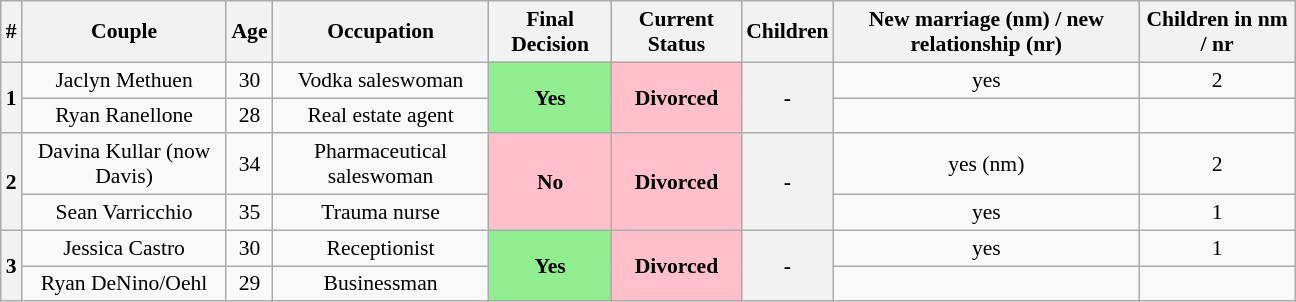<table class="wikitable plainrowheaders" style="text-align:center; font-size:90%; width:60em;">
<tr>
<th>#</th>
<th>Couple</th>
<th>Age</th>
<th>Occupation</th>
<th>Final Decision</th>
<th>Current Status</th>
<th>Children</th>
<th>New marriage (nm) / new relationship (nr)</th>
<th>Children in nm / nr</th>
</tr>
<tr>
<th rowspan="2">1</th>
<td>Jaclyn Methuen</td>
<td>30</td>
<td>Vodka saleswoman</td>
<th rowspan="2" style="background:lightgreen;">Yes</th>
<th rowspan="2" style="background:pink;">Divorced</th>
<th rowspan="2">-</th>
<td>yes</td>
<td>2</td>
</tr>
<tr>
<td>Ryan Ranellone</td>
<td>28</td>
<td>Real estate agent</td>
<td></td>
<td></td>
</tr>
<tr>
<th rowspan="2">2</th>
<td>Davina Kullar (now Davis)</td>
<td>34</td>
<td>Pharmaceutical saleswoman</td>
<th rowspan="2" style="background:pink;">No</th>
<th rowspan="2" style="background:pink;">Divorced</th>
<th rowspan="2">-</th>
<td>yes (nm)</td>
<td>2</td>
</tr>
<tr>
<td>Sean Varricchio</td>
<td>35</td>
<td>Trauma nurse</td>
<td>yes</td>
<td>1</td>
</tr>
<tr>
<th rowspan="2">3</th>
<td>Jessica Castro</td>
<td>30</td>
<td>Receptionist</td>
<th rowspan="2" style="background:lightgreen;">Yes</th>
<th rowspan="2" style="background:pink;">Divorced</th>
<th rowspan="2">-</th>
<td>yes</td>
<td>1</td>
</tr>
<tr>
<td>Ryan DeNino/Oehl</td>
<td>29</td>
<td>Businessman</td>
<td></td>
<td></td>
</tr>
</table>
